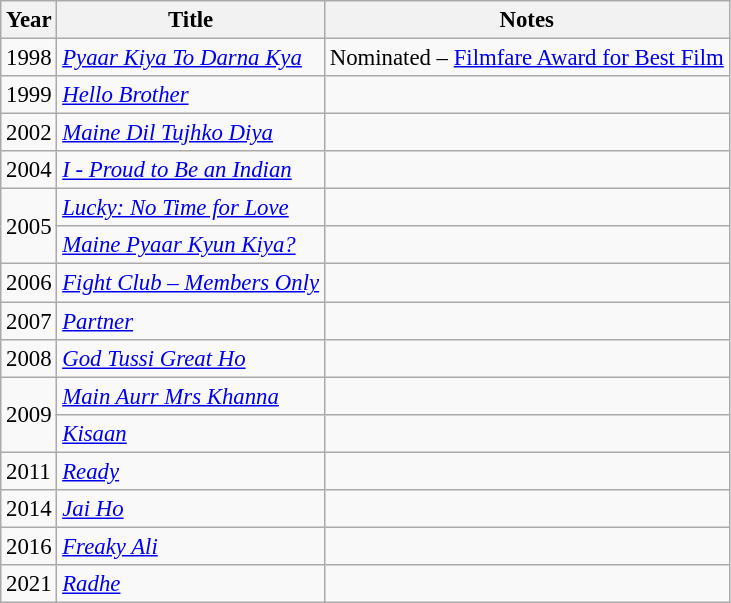<table class="wikitable" style="font-size:95%;">
<tr>
<th>Year</th>
<th>Title</th>
<th>Notes</th>
</tr>
<tr>
<td>1998</td>
<td><em><a href='#'>Pyaar Kiya To Darna Kya</a></em></td>
<td>Nominated – <a href='#'>Filmfare Award for Best Film</a></td>
</tr>
<tr>
<td>1999</td>
<td><em><a href='#'>Hello Brother</a></em></td>
<td></td>
</tr>
<tr>
<td>2002</td>
<td><em><a href='#'>Maine Dil Tujhko Diya</a></em></td>
<td></td>
</tr>
<tr>
<td>2004</td>
<td><em><a href='#'>I - Proud to Be an Indian</a></em></td>
<td></td>
</tr>
<tr>
<td rowspan="2">2005</td>
<td><em><a href='#'>Lucky: No Time for Love</a></em></td>
<td></td>
</tr>
<tr>
<td><em><a href='#'>Maine Pyaar Kyun Kiya?</a></em></td>
<td></td>
</tr>
<tr>
<td>2006</td>
<td><em><a href='#'>Fight Club – Members Only</a></em></td>
<td></td>
</tr>
<tr>
<td>2007</td>
<td><em><a href='#'>Partner</a></em></td>
<td></td>
</tr>
<tr>
<td>2008</td>
<td><em><a href='#'>God Tussi Great Ho</a></em></td>
<td></td>
</tr>
<tr>
<td rowspan="2">2009</td>
<td><em><a href='#'>Main Aurr Mrs Khanna</a></em></td>
<td></td>
</tr>
<tr>
<td><em><a href='#'>Kisaan</a></em></td>
<td></td>
</tr>
<tr>
<td>2011</td>
<td><em><a href='#'>Ready</a></em></td>
<td></td>
</tr>
<tr>
<td>2014</td>
<td><em><a href='#'>Jai Ho</a></em></td>
<td></td>
</tr>
<tr>
<td>2016</td>
<td><em><a href='#'>Freaky Ali</a></em></td>
<td></td>
</tr>
<tr>
<td>2021</td>
<td><em><a href='#'>Radhe</a></em></td>
<td></td>
</tr>
</table>
